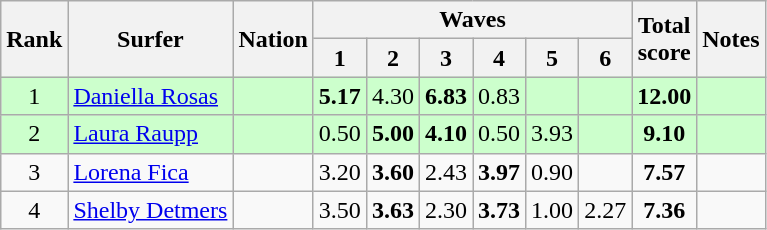<table class="wikitable sortable" style="text-align:center">
<tr>
<th rowspan=2>Rank</th>
<th rowspan=2>Surfer</th>
<th rowspan=2>Nation</th>
<th colspan=6>Waves</th>
<th rowspan=2>Total<br>score</th>
<th rowspan=2>Notes</th>
</tr>
<tr>
<th>1</th>
<th>2</th>
<th>3</th>
<th>4</th>
<th>5</th>
<th>6</th>
</tr>
<tr bgcolor=ccffcc>
<td>1</td>
<td align=left><a href='#'>Daniella Rosas</a></td>
<td align=left></td>
<td><strong>5.17</strong></td>
<td>4.30</td>
<td><strong>6.83</strong></td>
<td>0.83</td>
<td></td>
<td></td>
<td><strong>12.00</strong></td>
<td></td>
</tr>
<tr bgcolor=ccffcc>
<td>2</td>
<td align=left><a href='#'>Laura Raupp</a></td>
<td align=left></td>
<td>0.50</td>
<td><strong>5.00</strong></td>
<td><strong>4.10</strong></td>
<td>0.50</td>
<td>3.93</td>
<td></td>
<td><strong>9.10</strong></td>
<td></td>
</tr>
<tr>
<td>3</td>
<td align=left><a href='#'>Lorena Fica</a></td>
<td align=left></td>
<td>3.20</td>
<td><strong>3.60</strong></td>
<td>2.43</td>
<td><strong>3.97</strong></td>
<td>0.90</td>
<td></td>
<td><strong>7.57</strong></td>
<td></td>
</tr>
<tr>
<td>4</td>
<td align=left><a href='#'>Shelby Detmers</a></td>
<td align=left></td>
<td>3.50</td>
<td><strong>3.63</strong></td>
<td>2.30</td>
<td><strong>3.73</strong></td>
<td>1.00</td>
<td>2.27</td>
<td><strong>7.36</strong></td>
<td></td>
</tr>
</table>
